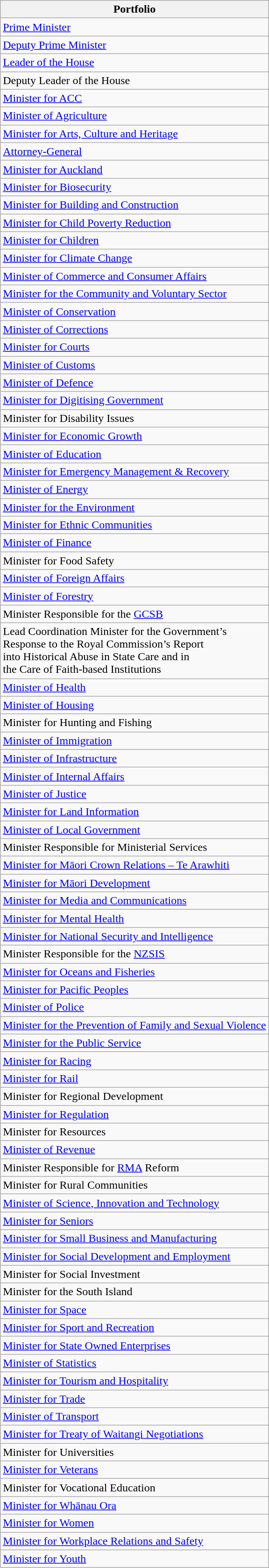<table class="wikitable collapsible sortable">
<tr>
<th>Portfolio</th>
</tr>
<tr>
<td><a href='#'>Prime Minister</a></td>
</tr>
<tr>
<td><a href='#'>Deputy Prime Minister</a></td>
</tr>
<tr>
<td><a href='#'>Leader of the House</a></td>
</tr>
<tr>
<td>Deputy Leader of the House</td>
</tr>
<tr>
<td><a href='#'>Minister for ACC</a></td>
</tr>
<tr>
<td><a href='#'>Minister of Agriculture</a></td>
</tr>
<tr>
<td><a href='#'>Minister for Arts, Culture and Heritage</a></td>
</tr>
<tr>
<td><a href='#'>Attorney-General</a></td>
</tr>
<tr>
<td><a href='#'>Minister for Auckland</a></td>
</tr>
<tr>
<td><a href='#'>Minister for Biosecurity</a></td>
</tr>
<tr>
<td><a href='#'>Minister for Building and Construction</a></td>
</tr>
<tr>
<td><a href='#'>Minister for Child Poverty Reduction</a></td>
</tr>
<tr>
<td><a href='#'>Minister for Children</a></td>
</tr>
<tr>
<td><a href='#'>Minister for Climate Change</a></td>
</tr>
<tr>
<td><a href='#'>Minister of Commerce and Consumer Affairs</a></td>
</tr>
<tr>
<td><a href='#'>Minister for the Community and Voluntary Sector</a></td>
</tr>
<tr>
<td><a href='#'>Minister of Conservation</a></td>
</tr>
<tr>
<td><a href='#'>Minister of Corrections</a></td>
</tr>
<tr>
<td><a href='#'>Minister for Courts</a></td>
</tr>
<tr>
<td><a href='#'>Minister of Customs</a></td>
</tr>
<tr>
<td><a href='#'>Minister of Defence</a></td>
</tr>
<tr>
<td><a href='#'>Minister for Digitising Government</a></td>
</tr>
<tr>
<td>Minister for Disability Issues</td>
</tr>
<tr>
<td><a href='#'>Minister for Economic Growth</a></td>
</tr>
<tr>
<td><a href='#'>Minister of Education</a></td>
</tr>
<tr>
<td><a href='#'>Minister for Emergency Management & Recovery</a></td>
</tr>
<tr>
<td><a href='#'>Minister of Energy</a></td>
</tr>
<tr>
<td><a href='#'>Minister for the Environment</a></td>
</tr>
<tr>
<td><a href='#'>Minister for Ethnic Communities</a></td>
</tr>
<tr>
<td><a href='#'>Minister of Finance</a></td>
</tr>
<tr>
<td>Minister for Food Safety</td>
</tr>
<tr>
<td><a href='#'>Minister of Foreign Affairs</a></td>
</tr>
<tr>
<td><a href='#'>Minister of Forestry</a></td>
</tr>
<tr>
<td>Minister Responsible for the <a href='#'>GCSB</a></td>
</tr>
<tr>
<td>Lead Coordination Minister for the Government’s <br> Response to the Royal Commission’s Report <br> into  Historical Abuse in State Care and in <br> the Care of Faith-based Institutions</td>
</tr>
<tr>
<td><a href='#'>Minister of Health</a></td>
</tr>
<tr>
<td><a href='#'>Minister of Housing</a></td>
</tr>
<tr>
<td>Minister for Hunting and Fishing</td>
</tr>
<tr>
<td><a href='#'>Minister of Immigration</a></td>
</tr>
<tr>
<td><a href='#'>Minister of Infrastructure</a></td>
</tr>
<tr>
<td><a href='#'>Minister of Internal Affairs</a></td>
</tr>
<tr>
<td><a href='#'>Minister of Justice</a></td>
</tr>
<tr>
<td><a href='#'>Minister for Land Information</a></td>
</tr>
<tr>
<td><a href='#'>Minister of Local Government</a></td>
</tr>
<tr>
<td>Minister Responsible for Ministerial Services</td>
</tr>
<tr>
<td><a href='#'>Minister for Māori Crown Relations – Te Arawhiti</a></td>
</tr>
<tr>
<td><a href='#'>Minister for Māori Development</a></td>
</tr>
<tr>
<td><a href='#'>Minister for Media and Communications</a></td>
</tr>
<tr>
<td><a href='#'>Minister for Mental Health</a></td>
</tr>
<tr>
<td><a href='#'>Minister for National Security and Intelligence</a></td>
</tr>
<tr>
<td>Minister Responsible for the <a href='#'>NZSIS</a></td>
</tr>
<tr>
<td><a href='#'>Minister for Oceans and Fisheries</a></td>
</tr>
<tr>
<td><a href='#'>Minister for Pacific Peoples</a></td>
</tr>
<tr>
<td><a href='#'>Minister of Police</a></td>
</tr>
<tr>
<td><a href='#'>Minister for the Prevention of Family and Sexual Violence</a></td>
</tr>
<tr>
<td><a href='#'>Minister for the Public Service</a></td>
</tr>
<tr>
<td><a href='#'>Minister for Racing</a></td>
</tr>
<tr>
<td><a href='#'>Minister for Rail</a></td>
</tr>
<tr>
<td>Minister for Regional Development</td>
</tr>
<tr>
<td><a href='#'>Minister for Regulation</a></td>
</tr>
<tr>
<td>Minister for Resources</td>
</tr>
<tr>
<td><a href='#'>Minister of Revenue</a></td>
</tr>
<tr>
<td>Minister Responsible for <a href='#'>RMA</a> Reform</td>
</tr>
<tr>
<td>Minister for Rural Communities</td>
</tr>
<tr>
<td><a href='#'>Minister of Science, Innovation and Technology</a></td>
</tr>
<tr>
<td><a href='#'>Minister for Seniors</a></td>
</tr>
<tr>
<td><a href='#'>Minister for Small Business and Manufacturing</a></td>
</tr>
<tr>
<td><a href='#'>Minister for Social Development and Employment</a></td>
</tr>
<tr>
<td>Minister for Social Investment</td>
</tr>
<tr>
<td>Minister for the South Island</td>
</tr>
<tr>
<td><a href='#'>Minister for Space</a></td>
</tr>
<tr>
<td><a href='#'>Minister for Sport and Recreation</a></td>
</tr>
<tr>
<td><a href='#'>Minister for State Owned Enterprises</a></td>
</tr>
<tr>
<td><a href='#'>Minister of Statistics</a></td>
</tr>
<tr>
<td><a href='#'>Minister for Tourism and Hospitality</a></td>
</tr>
<tr>
<td><a href='#'>Minister for Trade</a></td>
</tr>
<tr>
<td><a href='#'>Minister of Transport</a></td>
</tr>
<tr>
<td><a href='#'>Minister for Treaty of Waitangi Negotiations</a></td>
</tr>
<tr>
<td>Minister for Universities</td>
</tr>
<tr>
<td><a href='#'>Minister for Veterans</a></td>
</tr>
<tr>
<td>Minister for Vocational Education</td>
</tr>
<tr>
<td><a href='#'>Minister for Whānau Ora</a></td>
</tr>
<tr>
<td><a href='#'>Minister for Women</a></td>
</tr>
<tr>
<td><a href='#'>Minister for Workplace Relations and Safety</a></td>
</tr>
<tr>
<td><a href='#'>Minister for Youth</a></td>
</tr>
</table>
